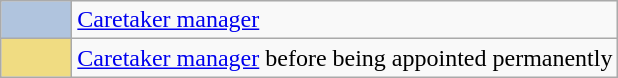<table class="wikitable">
<tr>
<td width="40px" bgcolor="#B0C4DE" align="center"></td>
<td><a href='#'>Caretaker manager</a></td>
</tr>
<tr>
<td width="40px" bgcolor="#F0DC82" align="center"></td>
<td><a href='#'>Caretaker manager</a> before being appointed permanently</td>
</tr>
</table>
